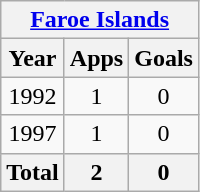<table class="wikitable" style="text-align:center">
<tr>
<th colspan=3><a href='#'>Faroe Islands</a></th>
</tr>
<tr>
<th>Year</th>
<th>Apps</th>
<th>Goals</th>
</tr>
<tr>
<td>1992</td>
<td>1</td>
<td>0</td>
</tr>
<tr>
<td>1997</td>
<td>1</td>
<td>0</td>
</tr>
<tr>
<th>Total</th>
<th>2</th>
<th>0</th>
</tr>
</table>
